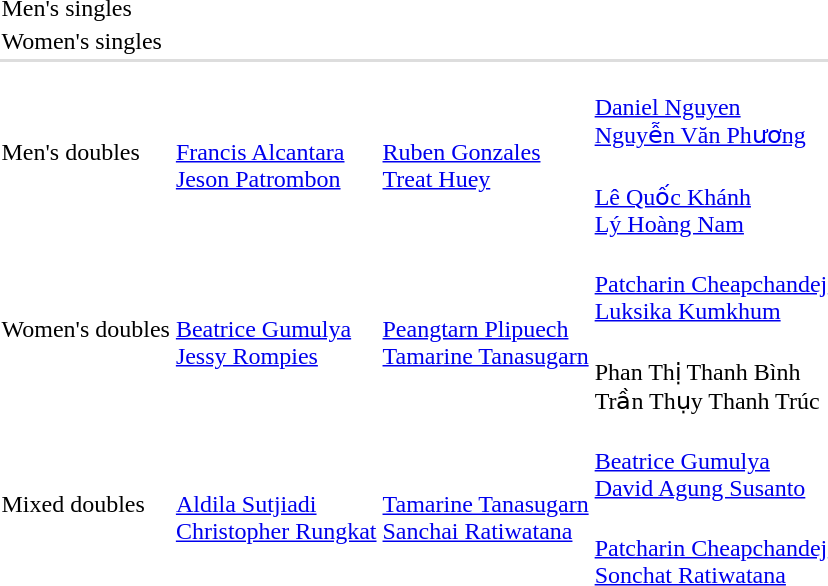<table>
<tr>
<td rowspan=2>Men's singles</td>
<td rowspan=2></td>
<td rowspan=2></td>
<td></td>
</tr>
<tr>
<td></td>
</tr>
<tr>
<td rowspan=2>Women's singles</td>
<td rowspan=2></td>
<td rowspan=2></td>
<td></td>
</tr>
<tr>
<td></td>
</tr>
<tr style="background:#dddddd;">
<td colspan=7></td>
</tr>
<tr>
<td rowspan=2>Men's doubles</td>
<td rowspan=2><br><a href='#'>Francis Alcantara</a><br><a href='#'>Jeson Patrombon</a></td>
<td rowspan=2><br><a href='#'>Ruben Gonzales</a><br><a href='#'>Treat Huey</a></td>
<td><br><a href='#'>Daniel Nguyen</a><br><a href='#'>Nguyễn Văn Phương</a></td>
</tr>
<tr>
<td><br><a href='#'>Lê Quốc Khánh</a><br><a href='#'>Lý Hoàng Nam</a></td>
</tr>
<tr>
<td rowspan=2>Women's doubles</td>
<td rowspan=2><br><a href='#'>Beatrice Gumulya</a><br><a href='#'>Jessy Rompies</a></td>
<td rowspan=2><br><a href='#'>Peangtarn Plipuech</a><br><a href='#'>Tamarine Tanasugarn</a></td>
<td><br><a href='#'>Patcharin Cheapchandej</a><br><a href='#'>Luksika Kumkhum</a></td>
</tr>
<tr>
<td><br>Phan Thị Thanh Bình<br>Trần Thụy Thanh Trúc</td>
</tr>
<tr>
<td rowspan=2>Mixed doubles</td>
<td rowspan=2><br><a href='#'>Aldila Sutjiadi</a><br><a href='#'>Christopher Rungkat</a></td>
<td rowspan=2><br><a href='#'>Tamarine Tanasugarn</a><br><a href='#'>Sanchai Ratiwatana</a></td>
<td><br><a href='#'>Beatrice Gumulya</a><br><a href='#'>David Agung Susanto</a></td>
</tr>
<tr>
<td><br><a href='#'>Patcharin Cheapchandej</a><br><a href='#'>Sonchat Ratiwatana</a></td>
</tr>
</table>
